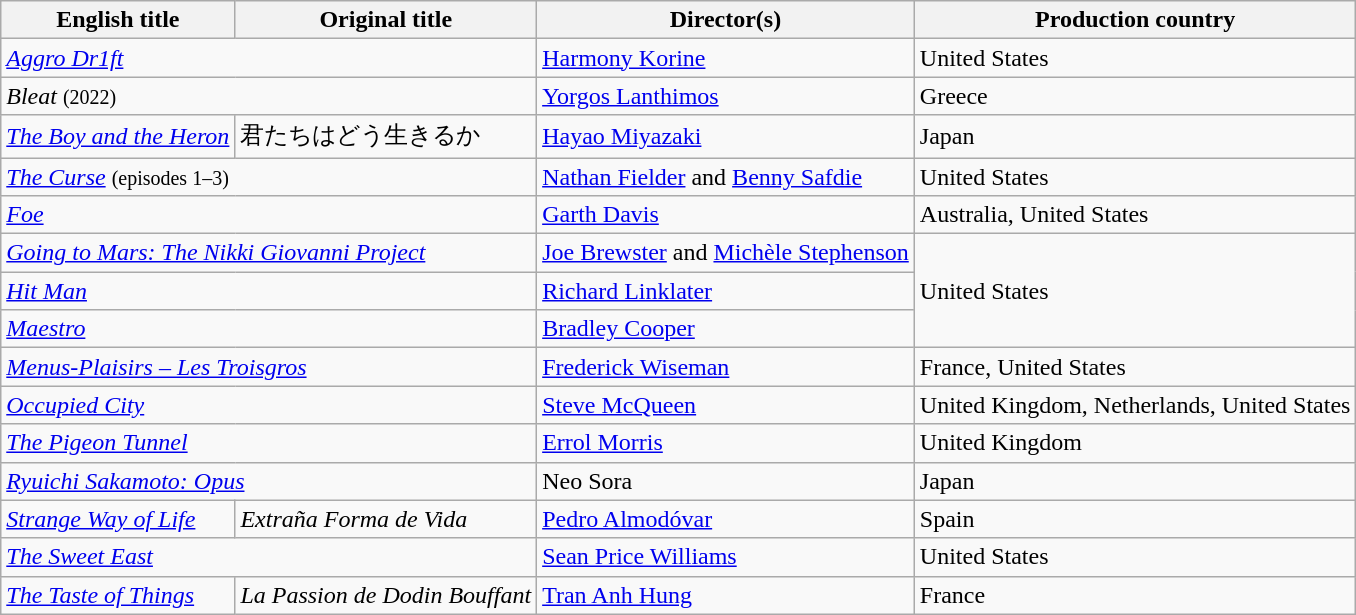<table class="wikitable">
<tr>
<th>English title</th>
<th>Original title</th>
<th>Director(s)</th>
<th>Production country</th>
</tr>
<tr>
<td colspan="2"><em><a href='#'>Aggro Dr1ft</a></em></td>
<td><a href='#'>Harmony Korine</a></td>
<td>United States</td>
</tr>
<tr>
<td colspan="2"><em>Bleat</em> <small>(2022)</small></td>
<td><a href='#'>Yorgos Lanthimos</a></td>
<td>Greece</td>
</tr>
<tr>
<td><em><a href='#'>The Boy and the Heron</a></em></td>
<td>君たちはどう生きるか</td>
<td><a href='#'>Hayao Miyazaki</a></td>
<td>Japan</td>
</tr>
<tr>
<td colspan="2"><em><a href='#'>The Curse</a></em> <small>(episodes 1–3)</small></td>
<td><a href='#'>Nathan Fielder</a> and <a href='#'>Benny Safdie</a></td>
<td>United States</td>
</tr>
<tr>
<td colspan="2"><em><a href='#'>Foe</a></em></td>
<td><a href='#'>Garth Davis</a></td>
<td>Australia, United States</td>
</tr>
<tr>
<td colspan="2"><em><a href='#'>Going to Mars: The Nikki Giovanni Project</a></em></td>
<td><a href='#'>Joe Brewster</a> and <a href='#'>Michèle Stephenson</a></td>
<td rowspan="3">United States</td>
</tr>
<tr>
<td colspan="2"><em><a href='#'>Hit Man</a></em></td>
<td><a href='#'>Richard Linklater</a></td>
</tr>
<tr>
<td colspan="2"><em><a href='#'>Maestro</a></em></td>
<td><a href='#'>Bradley Cooper</a></td>
</tr>
<tr>
<td colspan="2"><em><a href='#'>Menus-Plaisirs – Les Troisgros</a></em></td>
<td><a href='#'>Frederick Wiseman</a></td>
<td>France, United States</td>
</tr>
<tr>
<td colspan="2"><em><a href='#'>Occupied City</a></em></td>
<td><a href='#'>Steve McQueen</a></td>
<td>United Kingdom, Netherlands, United States</td>
</tr>
<tr>
<td colspan="2"><em><a href='#'>The Pigeon Tunnel</a></em></td>
<td><a href='#'>Errol Morris</a></td>
<td>United Kingdom</td>
</tr>
<tr>
<td colspan="2"><em><a href='#'>Ryuichi Sakamoto: Opus</a></em></td>
<td>Neo Sora</td>
<td>Japan</td>
</tr>
<tr>
<td><em><a href='#'>Strange Way of Life</a></em></td>
<td><em>Extraña Forma de Vida</em></td>
<td><a href='#'>Pedro Almodóvar</a></td>
<td>Spain</td>
</tr>
<tr>
<td colspan="2"><em><a href='#'>The Sweet East</a></em></td>
<td><a href='#'>Sean Price Williams</a></td>
<td>United States</td>
</tr>
<tr>
<td><em><a href='#'>The Taste of Things</a></em></td>
<td><em>La Passion de Dodin Bouffant</em></td>
<td><a href='#'>Tran Anh Hung</a></td>
<td>France</td>
</tr>
</table>
